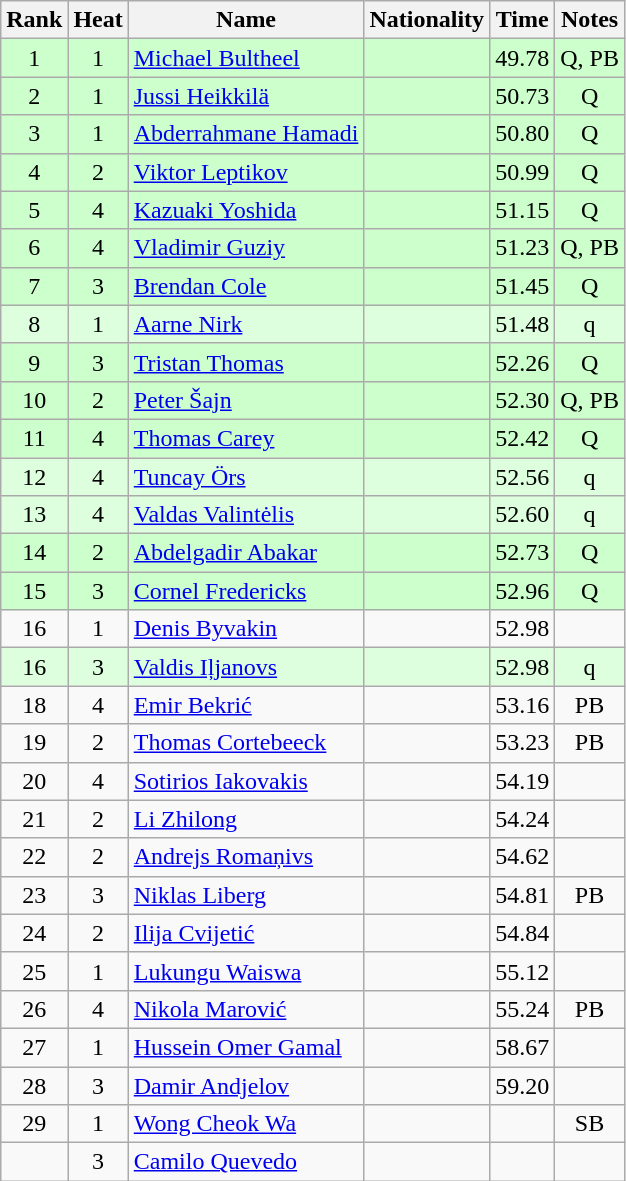<table class="wikitable sortable" style="text-align:center">
<tr>
<th>Rank</th>
<th>Heat</th>
<th>Name</th>
<th>Nationality</th>
<th>Time</th>
<th>Notes</th>
</tr>
<tr bgcolor=ccffcc>
<td>1</td>
<td>1</td>
<td align=left><a href='#'>Michael Bultheel</a></td>
<td align=left></td>
<td>49.78</td>
<td>Q, PB</td>
</tr>
<tr bgcolor=ccffcc>
<td>2</td>
<td>1</td>
<td align=left><a href='#'>Jussi Heikkilä</a></td>
<td align=left></td>
<td>50.73</td>
<td>Q</td>
</tr>
<tr bgcolor=ccffcc>
<td>3</td>
<td>1</td>
<td align=left><a href='#'>Abderrahmane Hamadi</a></td>
<td align=left></td>
<td>50.80</td>
<td>Q</td>
</tr>
<tr bgcolor=ccffcc>
<td>4</td>
<td>2</td>
<td align=left><a href='#'>Viktor Leptikov</a></td>
<td align=left></td>
<td>50.99</td>
<td>Q</td>
</tr>
<tr bgcolor=ccffcc>
<td>5</td>
<td>4</td>
<td align=left><a href='#'>Kazuaki Yoshida</a></td>
<td align=left></td>
<td>51.15</td>
<td>Q</td>
</tr>
<tr bgcolor=ccffcc>
<td>6</td>
<td>4</td>
<td align=left><a href='#'>Vladimir Guziy</a></td>
<td align=left></td>
<td>51.23</td>
<td>Q, PB</td>
</tr>
<tr bgcolor=ccffcc>
<td>7</td>
<td>3</td>
<td align=left><a href='#'>Brendan Cole</a></td>
<td align=left></td>
<td>51.45</td>
<td>Q</td>
</tr>
<tr bgcolor=ddffdd>
<td>8</td>
<td>1</td>
<td align=left><a href='#'>Aarne Nirk</a></td>
<td align=left></td>
<td>51.48</td>
<td>q</td>
</tr>
<tr bgcolor=ccffcc>
<td>9</td>
<td>3</td>
<td align=left><a href='#'>Tristan Thomas</a></td>
<td align=left></td>
<td>52.26</td>
<td>Q</td>
</tr>
<tr bgcolor=ccffcc>
<td>10</td>
<td>2</td>
<td align=left><a href='#'>Peter Šajn</a></td>
<td align=left></td>
<td>52.30</td>
<td>Q, PB</td>
</tr>
<tr bgcolor=ccffcc>
<td>11</td>
<td>4</td>
<td align=left><a href='#'>Thomas Carey</a></td>
<td align=left></td>
<td>52.42</td>
<td>Q</td>
</tr>
<tr bgcolor=ddffdd>
<td>12</td>
<td>4</td>
<td align=left><a href='#'>Tuncay Örs</a></td>
<td align=left></td>
<td>52.56</td>
<td>q</td>
</tr>
<tr bgcolor=ddffdd>
<td>13</td>
<td>4</td>
<td align=left><a href='#'>Valdas Valintėlis</a></td>
<td align=left></td>
<td>52.60</td>
<td>q</td>
</tr>
<tr bgcolor=ccffcc>
<td>14</td>
<td>2</td>
<td align=left><a href='#'>Abdelgadir Abakar</a></td>
<td align=left></td>
<td>52.73</td>
<td>Q</td>
</tr>
<tr bgcolor=ccffcc>
<td>15</td>
<td>3</td>
<td align=left><a href='#'>Cornel Fredericks</a></td>
<td align=left></td>
<td>52.96</td>
<td>Q</td>
</tr>
<tr>
<td>16</td>
<td>1</td>
<td align=left><a href='#'>Denis Byvakin</a></td>
<td align=left></td>
<td>52.98</td>
<td></td>
</tr>
<tr bgcolor=ddffdd>
<td>16</td>
<td>3</td>
<td align=left><a href='#'>Valdis Iļjanovs</a></td>
<td align=left></td>
<td>52.98</td>
<td>q</td>
</tr>
<tr>
<td>18</td>
<td>4</td>
<td align=left><a href='#'>Emir Bekrić</a></td>
<td align=left></td>
<td>53.16</td>
<td>PB</td>
</tr>
<tr>
<td>19</td>
<td>2</td>
<td align=left><a href='#'>Thomas Cortebeeck</a></td>
<td align=left></td>
<td>53.23</td>
<td>PB</td>
</tr>
<tr>
<td>20</td>
<td>4</td>
<td align=left><a href='#'>Sotirios Iakovakis</a></td>
<td align=left></td>
<td>54.19</td>
<td></td>
</tr>
<tr>
<td>21</td>
<td>2</td>
<td align=left><a href='#'>Li Zhilong</a></td>
<td align=left></td>
<td>54.24</td>
<td></td>
</tr>
<tr>
<td>22</td>
<td>2</td>
<td align=left><a href='#'>Andrejs Romaņivs</a></td>
<td align=left></td>
<td>54.62</td>
<td></td>
</tr>
<tr>
<td>23</td>
<td>3</td>
<td align=left><a href='#'>Niklas Liberg</a></td>
<td align=left></td>
<td>54.81</td>
<td>PB</td>
</tr>
<tr>
<td>24</td>
<td>2</td>
<td align=left><a href='#'>Ilija Cvijetić</a></td>
<td align=left></td>
<td>54.84</td>
<td></td>
</tr>
<tr>
<td>25</td>
<td>1</td>
<td align=left><a href='#'>Lukungu Waiswa</a></td>
<td align=left></td>
<td>55.12</td>
<td></td>
</tr>
<tr>
<td>26</td>
<td>4</td>
<td align=left><a href='#'>Nikola Marović</a></td>
<td align=left></td>
<td>55.24</td>
<td>PB</td>
</tr>
<tr>
<td>27</td>
<td>1</td>
<td align=left><a href='#'>Hussein Omer Gamal</a></td>
<td align=left></td>
<td>58.67</td>
<td></td>
</tr>
<tr>
<td>28</td>
<td>3</td>
<td align=left><a href='#'>Damir Andjelov</a></td>
<td align=left></td>
<td>59.20</td>
<td></td>
</tr>
<tr>
<td>29</td>
<td>1</td>
<td align=left><a href='#'>Wong Cheok Wa</a></td>
<td align=left></td>
<td></td>
<td>SB</td>
</tr>
<tr>
<td></td>
<td>3</td>
<td align=left><a href='#'>Camilo Quevedo</a></td>
<td align=left></td>
<td></td>
<td></td>
</tr>
</table>
